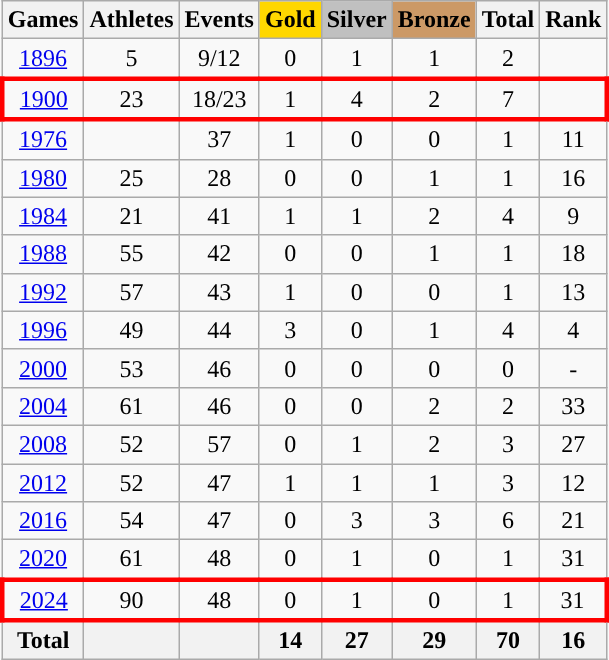<table class="wikitable sortable" style="text-align:center">
<tr>
<th>Games</th>
<th>Athletes</th>
<th>Events</th>
<th style="background-color:gold;">Gold</th>
<th style="background-color:silver;">Silver</th>
<th style="background-color:#c96;">Bronze</th>
<th>Total</th>
<th>Rank</th>
</tr>
<tr>
<td><a href='#'>1896</a></td>
<td>5</td>
<td>9/12</td>
<td>0</td>
<td>1</td>
<td>1</td>
<td>2</td>
</tr>
<tr style="text-align:center; border: 3px solid red">
<td><a href='#'>1900</a></td>
<td>23</td>
<td>18/23</td>
<td>1</td>
<td>4</td>
<td>2</td>
<td>7</td>
</tr>
<tr style="text-align:center">
<td><a href='#'>1976</a></td>
<td></td>
<td>37</td>
<td>1</td>
<td>0</td>
<td>0</td>
<td>1</td>
<td>11</td>
</tr>
<tr style="text-align:center">
<td><a href='#'>1980</a></td>
<td>25</td>
<td>28</td>
<td>0</td>
<td>0</td>
<td>1</td>
<td>1</td>
<td>16</td>
</tr>
<tr style="text-align:center">
<td><a href='#'>1984</a></td>
<td>21</td>
<td>41</td>
<td>1</td>
<td>1</td>
<td>2</td>
<td>4</td>
<td>9</td>
</tr>
<tr style="text-align:center">
<td><a href='#'>1988</a></td>
<td>55</td>
<td>42</td>
<td>0</td>
<td>0</td>
<td>1</td>
<td>1</td>
<td>18</td>
</tr>
<tr style="text-align:center">
<td><a href='#'>1992</a></td>
<td>57</td>
<td>43</td>
<td>1</td>
<td>0</td>
<td>0</td>
<td>1</td>
<td>13</td>
</tr>
<tr style="text-align:center">
<td><a href='#'>1996</a></td>
<td>49</td>
<td>44</td>
<td>3</td>
<td>0</td>
<td>1</td>
<td>4</td>
<td>4</td>
</tr>
<tr style="text-align:center">
<td><a href='#'>2000</a></td>
<td>53</td>
<td>46</td>
<td>0</td>
<td>0</td>
<td>0</td>
<td>0</td>
<td>-</td>
</tr>
<tr style="text-align:center">
<td><a href='#'>2004</a></td>
<td>61</td>
<td>46</td>
<td>0</td>
<td>0</td>
<td>2</td>
<td>2</td>
<td>33</td>
</tr>
<tr style="text-align:center">
<td><a href='#'>2008</a></td>
<td>52</td>
<td>57</td>
<td>0</td>
<td>1</td>
<td>2</td>
<td>3</td>
<td>27</td>
</tr>
<tr style="text-align:center">
<td><a href='#'>2012</a></td>
<td>52</td>
<td>47</td>
<td>1</td>
<td>1</td>
<td>1</td>
<td>3</td>
<td>12</td>
</tr>
<tr style="text-align:center">
<td><a href='#'>2016</a></td>
<td>54</td>
<td>47</td>
<td>0</td>
<td>3</td>
<td>3</td>
<td>6</td>
<td>21</td>
</tr>
<tr style="text-align:center">
<td><a href='#'>2020</a></td>
<td>61</td>
<td>48</td>
<td>0</td>
<td>1</td>
<td>0</td>
<td>1</td>
<td>31</td>
</tr>
<tr style="text-align:center; border: 3px solid red">
<td><a href='#'>2024</a></td>
<td>90</td>
<td>48</td>
<td>0</td>
<td>1</td>
<td>0</td>
<td>1</td>
<td>31</td>
</tr>
<tr style="text-align:center; background-color">
<th>Total</th>
<th></th>
<th></th>
<th>14</th>
<th>27</th>
<th>29</th>
<th>70</th>
<th>16</th>
</tr>
</table>
